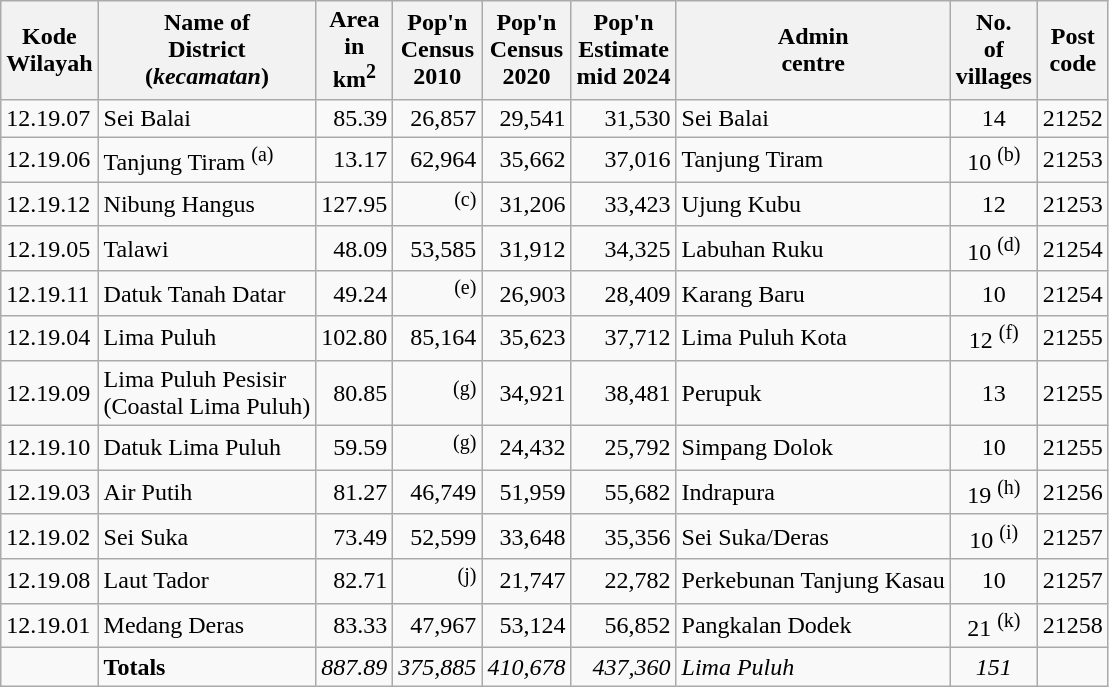<table class="sortable wikitable">
<tr>
<th>Kode <br>Wilayah</th>
<th>Name of<br>District<br>(<em>kecamatan</em>)</th>
<th>Area<br>in<br> km<sup>2</sup></th>
<th>Pop'n<br>Census<br>2010</th>
<th>Pop'n<br>Census<br>2020</th>
<th>Pop'n<br>Estimate<br>mid 2024</th>
<th>Admin<br> centre</th>
<th>No.<br> of<br>villages</th>
<th>Post<br>code</th>
</tr>
<tr>
<td>12.19.07</td>
<td>Sei Balai</td>
<td align="right">85.39</td>
<td align="right">26,857</td>
<td align="right">29,541</td>
<td align="right">31,530</td>
<td>Sei Balai</td>
<td align="center">14</td>
<td>21252</td>
</tr>
<tr>
<td>12.19.06</td>
<td>Tanjung Tiram <sup>(a)</sup></td>
<td align="right">13.17</td>
<td align="right">62,964</td>
<td align="right">35,662</td>
<td align="right">37,016</td>
<td>Tanjung Tiram</td>
<td align="center">10 <sup>(b)</sup></td>
<td>21253</td>
</tr>
<tr>
<td>12.19.12</td>
<td>Nibung Hangus</td>
<td align="right">127.95</td>
<td align="right"><sup>(c)</sup></td>
<td align="right">31,206</td>
<td align="right">33,423</td>
<td>Ujung Kubu</td>
<td align="center">12</td>
<td>21253</td>
</tr>
<tr>
<td>12.19.05</td>
<td>Talawi</td>
<td align="right">48.09</td>
<td align="right">53,585</td>
<td align="right">31,912</td>
<td align="right">34,325</td>
<td>Labuhan Ruku</td>
<td align="center">10 <sup>(d)</sup></td>
<td>21254</td>
</tr>
<tr>
<td>12.19.11</td>
<td>Datuk Tanah Datar</td>
<td align="right">49.24</td>
<td align="right"><sup>(e)</sup></td>
<td align="right">26,903</td>
<td align="right">28,409</td>
<td>Karang Baru</td>
<td align="center">10</td>
<td>21254</td>
</tr>
<tr>
<td>12.19.04</td>
<td>Lima Puluh</td>
<td align="right">102.80</td>
<td align="right">85,164</td>
<td align="right">35,623</td>
<td align="right">37,712</td>
<td>Lima Puluh Kota</td>
<td align="center">12 <sup>(f)</sup></td>
<td>21255</td>
</tr>
<tr>
<td>12.19.09</td>
<td>Lima Puluh Pesisir <br>(Coastal Lima Puluh)</td>
<td align="right">80.85</td>
<td align="right"><sup>(g)</sup></td>
<td align="right">34,921</td>
<td align="right">38,481</td>
<td>Perupuk</td>
<td align="center">13</td>
<td>21255</td>
</tr>
<tr>
<td>12.19.10</td>
<td>Datuk Lima Puluh</td>
<td align="right">59.59</td>
<td align="right"><sup>(g)</sup></td>
<td align="right">24,432</td>
<td align="right">25,792</td>
<td>Simpang Dolok</td>
<td align="center">10</td>
<td>21255</td>
</tr>
<tr>
<td>12.19.03</td>
<td>Air Putih</td>
<td align="right">81.27</td>
<td align="right">46,749</td>
<td align="right">51,959</td>
<td align="right">55,682</td>
<td>Indrapura</td>
<td align="center">19 <sup>(h)</sup></td>
<td>21256</td>
</tr>
<tr>
<td>12.19.02</td>
<td>Sei Suka</td>
<td align="right">73.49</td>
<td align="right">52,599</td>
<td align="right">33,648</td>
<td align="right">35,356</td>
<td>Sei Suka/Deras</td>
<td align="center">10 <sup>(i)</sup></td>
<td>21257</td>
</tr>
<tr>
<td>12.19.08</td>
<td>Laut Tador</td>
<td align="right">82.71</td>
<td align="right"><sup>(j)</sup></td>
<td align="right">21,747</td>
<td align="right">22,782</td>
<td>Perkebunan Tanjung Kasau</td>
<td align="center">10</td>
<td>21257</td>
</tr>
<tr>
<td>12.19.01</td>
<td>Medang Deras</td>
<td align="right">83.33</td>
<td align="right">47,967</td>
<td align="right">53,124</td>
<td align="right">56,852</td>
<td>Pangkalan Dodek</td>
<td align="center">21 <sup>(k)</sup></td>
<td>21258</td>
</tr>
<tr>
<td></td>
<td><strong>Totals</strong></td>
<td align="right"><em>887.89</em></td>
<td align="right"><em>375,885</em></td>
<td align="right"><em>410,678</em></td>
<td align="right"><em>437,360</em></td>
<td><em>Lima Puluh</em></td>
<td align="center"><em>151</em></td>
<td></td>
</tr>
</table>
